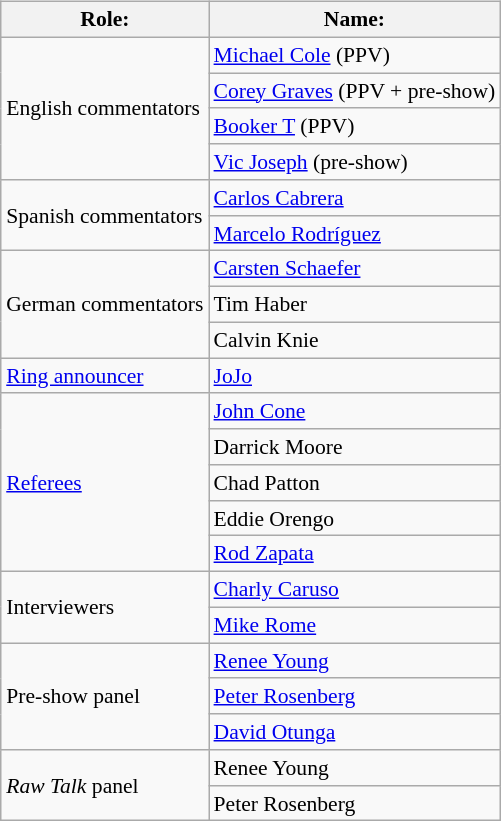<table class=wikitable style="font-size:90%; margin: 0.5em 0 0.5em 1em; float: right; clear: right;">
<tr>
<th>Role:</th>
<th>Name:</th>
</tr>
<tr>
<td rowspan=4>English commentators</td>
<td><a href='#'>Michael Cole</a> (PPV)</td>
</tr>
<tr>
<td><a href='#'>Corey Graves</a> (PPV + pre-show)</td>
</tr>
<tr>
<td><a href='#'>Booker T</a> (PPV)</td>
</tr>
<tr>
<td><a href='#'>Vic Joseph</a> (pre-show)</td>
</tr>
<tr>
<td rowspan=2>Spanish commentators</td>
<td><a href='#'>Carlos Cabrera</a></td>
</tr>
<tr>
<td><a href='#'>Marcelo Rodríguez</a></td>
</tr>
<tr>
<td rowspan=3>German commentators</td>
<td><a href='#'>Carsten Schaefer</a></td>
</tr>
<tr>
<td>Tim Haber</td>
</tr>
<tr>
<td>Calvin Knie</td>
</tr>
<tr>
<td rowspan=1><a href='#'>Ring announcer</a></td>
<td><a href='#'>JoJo</a></td>
</tr>
<tr>
<td rowspan=5><a href='#'>Referees</a></td>
<td><a href='#'>John Cone</a></td>
</tr>
<tr>
<td>Darrick Moore</td>
</tr>
<tr>
<td>Chad Patton</td>
</tr>
<tr>
<td>Eddie Orengo</td>
</tr>
<tr>
<td><a href='#'>Rod Zapata</a></td>
</tr>
<tr>
<td rowspan=2>Interviewers</td>
<td><a href='#'>Charly Caruso</a></td>
</tr>
<tr>
<td><a href='#'>Mike Rome</a></td>
</tr>
<tr>
<td rowspan=3>Pre-show panel</td>
<td><a href='#'>Renee Young</a></td>
</tr>
<tr>
<td><a href='#'>Peter Rosenberg</a></td>
</tr>
<tr>
<td><a href='#'>David Otunga</a></td>
</tr>
<tr>
<td rowspan=2><em>Raw Talk</em> panel</td>
<td>Renee Young</td>
</tr>
<tr>
<td>Peter Rosenberg</td>
</tr>
</table>
